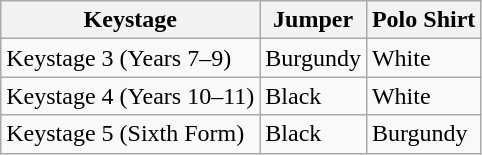<table class="wikitable">
<tr>
<th>Keystage</th>
<th>Jumper</th>
<th>Polo Shirt</th>
</tr>
<tr>
<td>Keystage 3 (Years 7–9)</td>
<td>Burgundy</td>
<td>White</td>
</tr>
<tr>
<td>Keystage 4 (Years 10–11)</td>
<td>Black</td>
<td>White</td>
</tr>
<tr>
<td>Keystage 5 (Sixth Form)</td>
<td>Black</td>
<td>Burgundy</td>
</tr>
</table>
